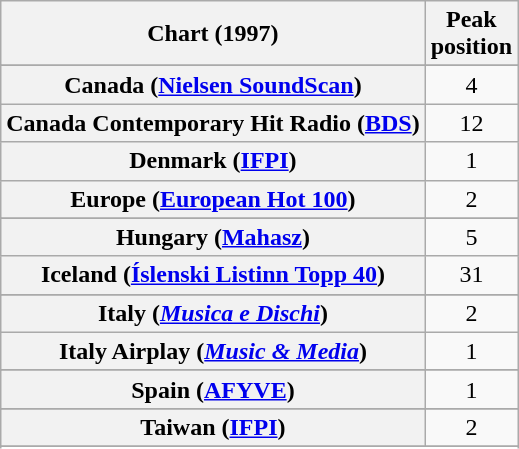<table class="wikitable sortable plainrowheaders" style="text-align:center">
<tr>
<th scope="col">Chart (1997)</th>
<th scope="col">Peak<br>position</th>
</tr>
<tr>
</tr>
<tr>
</tr>
<tr>
</tr>
<tr>
</tr>
<tr>
<th scope="row">Canada (<a href='#'>Nielsen SoundScan</a>)</th>
<td>4</td>
</tr>
<tr>
<th scope="row">Canada Contemporary Hit Radio  (<a href='#'>BDS</a>)</th>
<td>12</td>
</tr>
<tr>
<th scope="row">Denmark (<a href='#'>IFPI</a>)</th>
<td>1</td>
</tr>
<tr>
<th scope="row">Europe (<a href='#'>European Hot 100</a>)</th>
<td>2</td>
</tr>
<tr>
</tr>
<tr>
</tr>
<tr>
</tr>
<tr>
<th scope="row">Hungary (<a href='#'>Mahasz</a>)</th>
<td>5</td>
</tr>
<tr>
<th scope="row">Iceland (<a href='#'>Íslenski Listinn Topp 40</a>)</th>
<td>31</td>
</tr>
<tr>
</tr>
<tr>
<th scope="row">Italy (<em><a href='#'>Musica e Dischi</a></em>)</th>
<td>2</td>
</tr>
<tr>
<th scope="row">Italy Airplay (<em><a href='#'>Music & Media</a></em>)</th>
<td>1</td>
</tr>
<tr>
</tr>
<tr>
</tr>
<tr>
</tr>
<tr>
</tr>
<tr>
</tr>
<tr>
<th scope="row">Spain (<a href='#'>AFYVE</a>)</th>
<td>1</td>
</tr>
<tr>
</tr>
<tr>
</tr>
<tr>
<th scope="row">Taiwan (<a href='#'>IFPI</a>)</th>
<td>2</td>
</tr>
<tr>
</tr>
<tr>
</tr>
<tr>
</tr>
<tr>
</tr>
<tr>
</tr>
<tr>
</tr>
<tr>
</tr>
<tr>
</tr>
</table>
